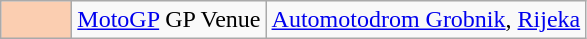<table class="wikitable">
<tr>
<td width=40px align=center style="background-color:#FBCEB1"></td>
<td><a href='#'>MotoGP</a> GP Venue</td>
<td><a href='#'>Automotodrom Grobnik</a>, <a href='#'>Rijeka</a></td>
</tr>
</table>
